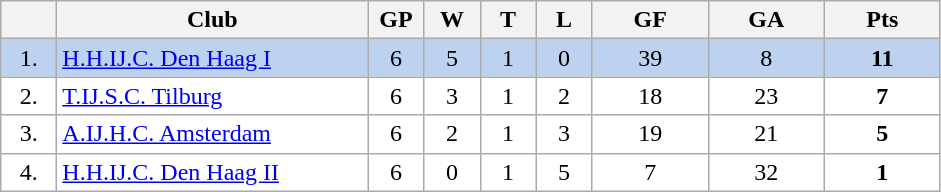<table class="wikitable">
<tr>
<th width="30"></th>
<th width="200">Club</th>
<th width="30">GP</th>
<th width="30">W</th>
<th width="30">T</th>
<th width="30">L</th>
<th width="70">GF</th>
<th width="70">GA</th>
<th width="70">Pts</th>
</tr>
<tr bgcolor="#BCD2EE" align="center">
<td>1.</td>
<td align="left"><a href='#'>H.H.IJ.C. Den Haag I</a></td>
<td>6</td>
<td>5</td>
<td>1</td>
<td>0</td>
<td>39</td>
<td>8</td>
<td><strong>11</strong></td>
</tr>
<tr bgcolor="#FFFFFF" align="center">
<td>2.</td>
<td align="left"><a href='#'>T.IJ.S.C. Tilburg</a></td>
<td>6</td>
<td>3</td>
<td>1</td>
<td>2</td>
<td>18</td>
<td>23</td>
<td><strong>7</strong></td>
</tr>
<tr bgcolor="#FFFFFF" align="center">
<td>3.</td>
<td align="left"><a href='#'>A.IJ.H.C. Amsterdam</a></td>
<td>6</td>
<td>2</td>
<td>1</td>
<td>3</td>
<td>19</td>
<td>21</td>
<td><strong>5</strong></td>
</tr>
<tr bgcolor="#FFFFFF" align="center">
<td>4.</td>
<td align="left"><a href='#'>H.H.IJ.C. Den Haag II</a></td>
<td>6</td>
<td>0</td>
<td>1</td>
<td>5</td>
<td>7</td>
<td>32</td>
<td><strong>1</strong></td>
</tr>
</table>
